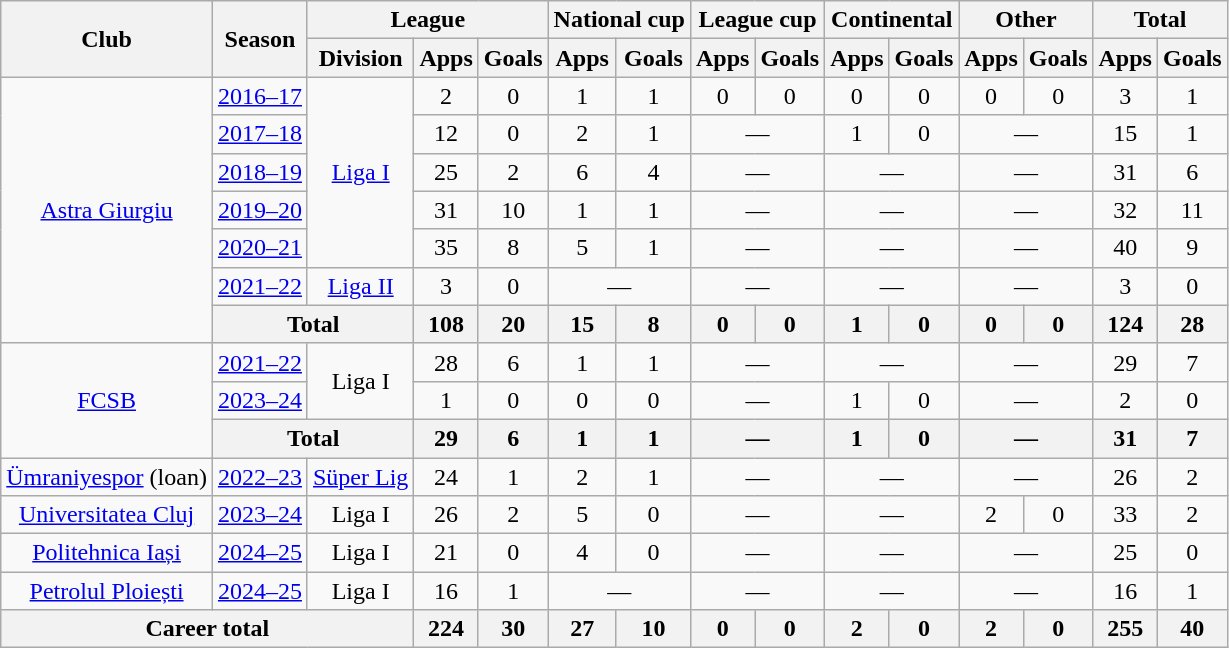<table class="wikitable" style="text-align:center">
<tr>
<th rowspan="2">Club</th>
<th rowspan="2">Season</th>
<th colspan="3">League</th>
<th colspan="2">National cup</th>
<th colspan="2">League cup</th>
<th colspan="2">Continental</th>
<th colspan="2">Other</th>
<th colspan="3">Total</th>
</tr>
<tr>
<th>Division</th>
<th>Apps</th>
<th>Goals</th>
<th>Apps</th>
<th>Goals</th>
<th>Apps</th>
<th>Goals</th>
<th>Apps</th>
<th>Goals</th>
<th>Apps</th>
<th>Goals</th>
<th>Apps</th>
<th>Goals</th>
</tr>
<tr>
<td rowspan="7"><a href='#'>Astra Giurgiu</a></td>
<td><a href='#'>2016–17</a></td>
<td rowspan="5"><a href='#'>Liga I</a></td>
<td>2</td>
<td>0</td>
<td>1</td>
<td>1</td>
<td>0</td>
<td>0</td>
<td>0</td>
<td>0</td>
<td>0</td>
<td>0</td>
<td>3</td>
<td>1</td>
</tr>
<tr>
<td><a href='#'>2017–18</a></td>
<td>12</td>
<td>0</td>
<td>2</td>
<td>1</td>
<td colspan="2">—</td>
<td>1</td>
<td>0</td>
<td colspan="2">—</td>
<td>15</td>
<td>1</td>
</tr>
<tr>
<td><a href='#'>2018–19</a></td>
<td>25</td>
<td>2</td>
<td>6</td>
<td>4</td>
<td colspan="2">—</td>
<td colspan="2">—</td>
<td colspan="2">—</td>
<td>31</td>
<td>6</td>
</tr>
<tr>
<td><a href='#'>2019–20</a></td>
<td>31</td>
<td>10</td>
<td>1</td>
<td>1</td>
<td colspan="2">—</td>
<td colspan="2">—</td>
<td colspan="2">—</td>
<td>32</td>
<td>11</td>
</tr>
<tr>
<td><a href='#'>2020–21</a></td>
<td>35</td>
<td>8</td>
<td>5</td>
<td>1</td>
<td colspan="2">—</td>
<td colspan="2">—</td>
<td colspan="2">—</td>
<td>40</td>
<td>9</td>
</tr>
<tr>
<td><a href='#'>2021–22</a></td>
<td><a href='#'>Liga II</a></td>
<td>3</td>
<td>0</td>
<td colspan="2">—</td>
<td colspan="2">—</td>
<td colspan="2">—</td>
<td colspan="2">—</td>
<td>3</td>
<td>0</td>
</tr>
<tr>
<th colspan="2">Total</th>
<th>108</th>
<th>20</th>
<th>15</th>
<th>8</th>
<th>0</th>
<th>0</th>
<th>1</th>
<th>0</th>
<th>0</th>
<th>0</th>
<th>124</th>
<th>28</th>
</tr>
<tr>
<td rowspan="3"><a href='#'>FCSB</a></td>
<td><a href='#'>2021–22</a></td>
<td rowspan="2">Liga I</td>
<td>28</td>
<td>6</td>
<td>1</td>
<td>1</td>
<td colspan="2">—</td>
<td colspan="2">—</td>
<td colspan="2">—</td>
<td>29</td>
<td>7</td>
</tr>
<tr>
<td><a href='#'>2023–24</a></td>
<td>1</td>
<td>0</td>
<td>0</td>
<td>0</td>
<td colspan="2">—</td>
<td>1</td>
<td>0</td>
<td colspan="2">—</td>
<td>2</td>
<td>0</td>
</tr>
<tr>
<th colspan="2">Total</th>
<th>29</th>
<th>6</th>
<th>1</th>
<th>1</th>
<th colspan="2">—</th>
<th>1</th>
<th>0</th>
<th colspan="2">—</th>
<th>31</th>
<th>7</th>
</tr>
<tr>
<td><a href='#'>Ümraniyespor</a> (loan)</td>
<td><a href='#'>2022–23</a></td>
<td><a href='#'>Süper Lig</a></td>
<td>24</td>
<td>1</td>
<td>2</td>
<td>1</td>
<td colspan="2">—</td>
<td colspan="2">—</td>
<td colspan="2">—</td>
<td>26</td>
<td>2</td>
</tr>
<tr>
<td><a href='#'>Universitatea Cluj</a></td>
<td><a href='#'>2023–24</a></td>
<td>Liga I</td>
<td>26</td>
<td>2</td>
<td>5</td>
<td>0</td>
<td colspan="2">—</td>
<td colspan="2">—</td>
<td>2</td>
<td>0</td>
<td>33</td>
<td>2</td>
</tr>
<tr>
<td><a href='#'>Politehnica Iași</a></td>
<td><a href='#'>2024–25</a></td>
<td>Liga I</td>
<td>21</td>
<td>0</td>
<td>4</td>
<td>0</td>
<td colspan="2">—</td>
<td colspan="2">—</td>
<td colspan="2">—</td>
<td>25</td>
<td>0</td>
</tr>
<tr>
<td><a href='#'>Petrolul Ploiești</a></td>
<td><a href='#'>2024–25</a></td>
<td>Liga I</td>
<td>16</td>
<td>1</td>
<td colspan="2">—</td>
<td colspan="2">—</td>
<td colspan="2">—</td>
<td colspan="2">—</td>
<td>16</td>
<td>1</td>
</tr>
<tr>
<th colspan="3">Career total</th>
<th>224</th>
<th>30</th>
<th>27</th>
<th>10</th>
<th>0</th>
<th>0</th>
<th>2</th>
<th>0</th>
<th>2</th>
<th>0</th>
<th>255</th>
<th>40</th>
</tr>
</table>
